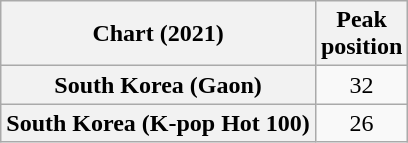<table class="wikitable plainrowheaders" style="text-align:center">
<tr>
<th scope="col">Chart (2021)</th>
<th scope="col">Peak<br>position</th>
</tr>
<tr>
<th scope="row">South Korea (Gaon)</th>
<td>32</td>
</tr>
<tr>
<th scope="row">South Korea (K-pop Hot 100)</th>
<td>26</td>
</tr>
</table>
